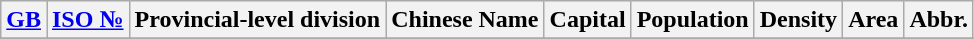<table class="wikitable sortable"  style="font-size:100%;">
<tr style="background:#efefef;">
<th align="center"><a href='#'>GB</a></th>
<th align="center"><a href='#'>ISO №</a></th>
<th align="left">Provincial-level division</th>
<th align="left">Chinese Name</th>
<th align="left">Capital</th>
<th align="right">Population</th>
<th align="right">Density</th>
<th align="right">Area</th>
<th align="center" class="alphabetical">Abbr.</th>
</tr>
<tr>
</tr>
</table>
